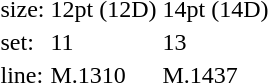<table style="margin-left:40px;">
<tr>
<td>size:</td>
<td>12pt (12D)</td>
<td>14pt (14D)</td>
</tr>
<tr>
<td>set:</td>
<td>11</td>
<td>13</td>
</tr>
<tr>
<td>line:</td>
<td>M.1310</td>
<td>M.1437</td>
</tr>
</table>
